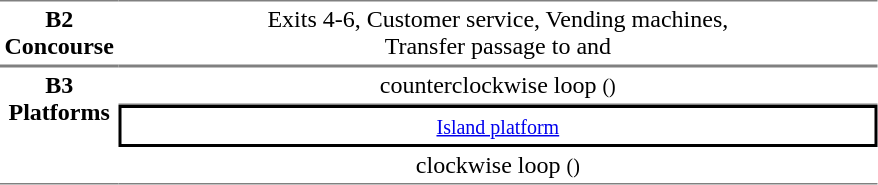<table table border=0 cellspacing=0 cellpadding=3>
<tr>
<td style="border-bottom:solid 1px gray; border-top:solid 1px gray;text-align:center" valign=top><strong>B2<br>Concourse</strong></td>
<td style="border-bottom:solid 1px gray; border-top:solid 1px gray;text-align:center;" valign=top width=500>Exits 4-6, Customer service, Vending machines,<br>Transfer passage to  and </td>
</tr>
<tr>
<td style="border-bottom:solid 1px gray; border-top:solid 1px gray;text-align:center" rowspan="3" valign=top><strong>B3<br>Platforms</strong></td>
<td style="border-bottom:solid 1px gray; border-top:solid 1px gray;text-align:center;">  counterclockwise loop <small>()</small></td>
</tr>
<tr>
<td style="border-right:solid 2px black;border-left:solid 2px black;border-top:solid 2px black;border-bottom:solid 2px black;text-align:center;" colspan=2><small><a href='#'>Island platform</a></small></td>
</tr>
<tr>
<td style="border-bottom:solid 1px gray;text-align:center;"> clockwise loop <small>()</small> </td>
</tr>
</table>
